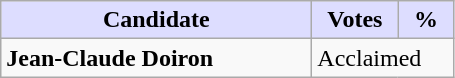<table class="wikitable">
<tr>
<th style="background:#ddf; width:200px;">Candidate</th>
<th style="background:#ddf; width:50px;">Votes</th>
<th style="background:#ddf; width:30px;">%</th>
</tr>
<tr>
<td><strong>Jean-Claude Doiron</strong></td>
<td colspan="2">Acclaimed</td>
</tr>
</table>
